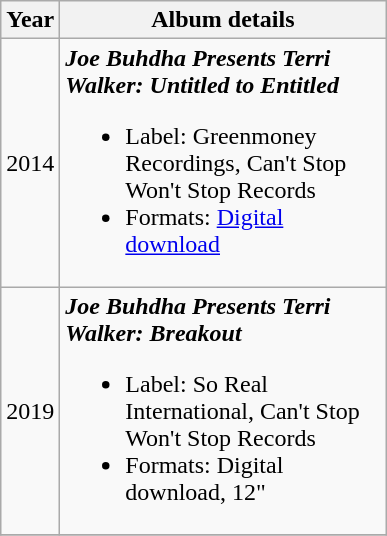<table class="wikitable" style=text-align:center;>
<tr>
<th rowspan="1" width="1">Year</th>
<th width="210" rowspan="1">Album details</th>
</tr>
<tr>
<td>2014</td>
<td align="left"><strong><em>Joe Buhdha Presents Terri Walker: Untitled to Entitled</em></strong><br><ul><li>Label: Greenmoney Recordings, Can't Stop Won't Stop Records</li><li>Formats: <a href='#'>Digital download</a></li></ul></td>
</tr>
<tr>
<td>2019</td>
<td align="left"><strong><em>Joe Buhdha Presents Terri Walker: Breakout</em></strong><br><ul><li>Label: So Real International, Can't Stop Won't Stop Records</li><li>Formats: Digital download, 12"</li></ul></td>
</tr>
<tr>
</tr>
</table>
